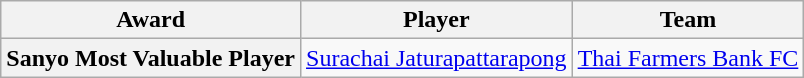<table class="wikitable" style="text-align:center">
<tr>
<th>Award</th>
<th>Player</th>
<th>Team</th>
</tr>
<tr>
<th>Sanyo Most Valuable Player</th>
<td align=left> <a href='#'>Surachai Jaturapattarapong</a></td>
<td align=left> <a href='#'>Thai Farmers Bank FC</a></td>
</tr>
</table>
